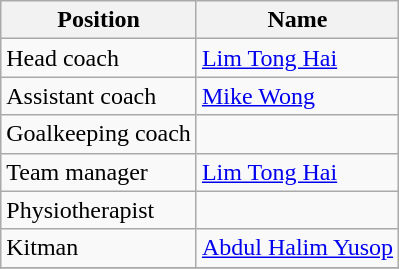<table class="wikitable">
<tr>
<th>Position</th>
<th>Name</th>
</tr>
<tr>
<td>Head coach</td>
<td> <a href='#'>Lim Tong Hai</a></td>
</tr>
<tr>
<td>Assistant coach</td>
<td> <a href='#'>Mike Wong</a></td>
</tr>
<tr>
<td>Goalkeeping coach</td>
<td></td>
</tr>
<tr>
<td>Team manager</td>
<td> <a href='#'>Lim Tong Hai</a></td>
</tr>
<tr>
<td>Physiotherapist</td>
<td></td>
</tr>
<tr>
<td>Kitman</td>
<td> <a href='#'>Abdul Halim Yusop</a></td>
</tr>
<tr>
</tr>
</table>
